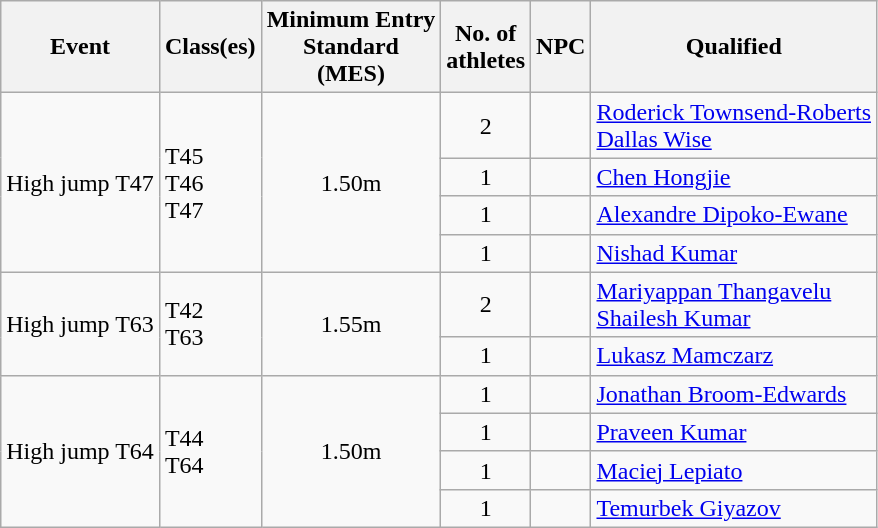<table class="wikitable">
<tr>
<th>Event</th>
<th>Class(es)</th>
<th>Minimum Entry<br>Standard<br>(MES)</th>
<th>No. of<br>athletes</th>
<th>NPC</th>
<th>Qualified</th>
</tr>
<tr>
<td rowspan=4>High jump T47</td>
<td rowspan=4>T45<br>T46<br>T47</td>
<td rowspan=4 align=center>1.50m</td>
<td align=center>2</td>
<td></td>
<td><a href='#'>Roderick Townsend-Roberts</a><br><a href='#'>Dallas Wise</a></td>
</tr>
<tr>
<td align=center>1</td>
<td></td>
<td><a href='#'>Chen Hongjie</a></td>
</tr>
<tr>
<td align=center>1</td>
<td></td>
<td><a href='#'>Alexandre Dipoko-Ewane</a></td>
</tr>
<tr>
<td align=center>1</td>
<td></td>
<td><a href='#'>Nishad Kumar</a></td>
</tr>
<tr>
<td rowspan=2>High jump T63</td>
<td rowspan=2>T42<br>T63</td>
<td rowspan=2 align=center>1.55m</td>
<td align=center>2</td>
<td></td>
<td><a href='#'>Mariyappan Thangavelu</a><br><a href='#'>Shailesh Kumar</a></td>
</tr>
<tr>
<td align=center>1</td>
<td></td>
<td><a href='#'>Lukasz Mamczarz</a></td>
</tr>
<tr>
<td rowspan=4>High jump T64</td>
<td rowspan=4>T44<br>T64</td>
<td rowspan=4 align=center>1.50m</td>
<td align=center>1</td>
<td></td>
<td><a href='#'>Jonathan Broom-Edwards</a></td>
</tr>
<tr>
<td align=center>1</td>
<td></td>
<td><a href='#'>Praveen Kumar</a></td>
</tr>
<tr>
<td align=center>1</td>
<td></td>
<td><a href='#'>Maciej Lepiato</a></td>
</tr>
<tr>
<td align=center>1</td>
<td></td>
<td><a href='#'>Temurbek Giyazov</a></td>
</tr>
</table>
